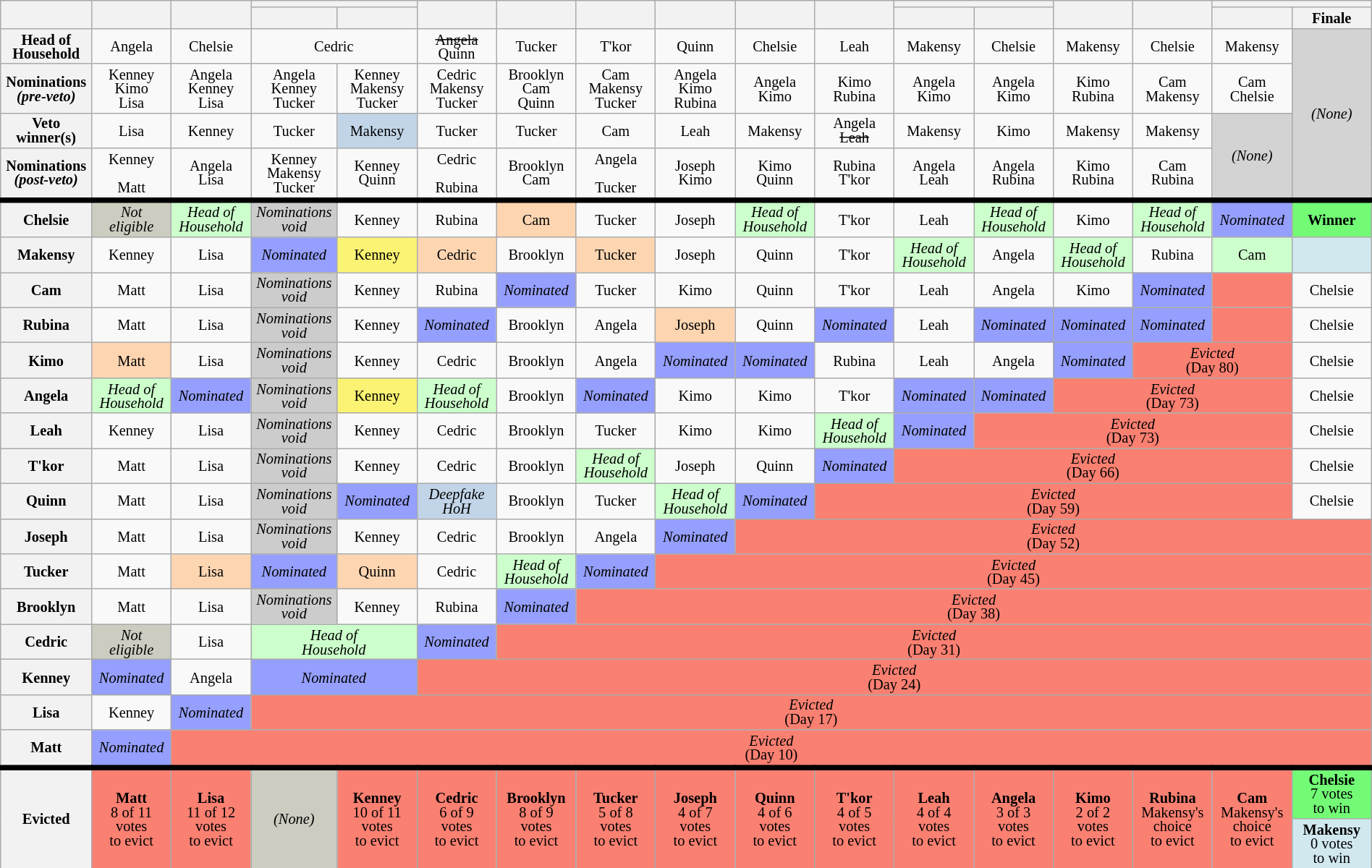<table class="wikitable" style="text-align:center; line-height:13px; font-size:85%; width:100%;">
<tr>
<th rowspan="2" style="width:5%"></th>
<th rowspan="2" scope="col" style="width:5.5%"></th>
<th rowspan="2" scope="col" style="width:5.5%"></th>
<th colspan="2" scope="col" style="width:11%"></th>
<th rowspan="2" scope="col" style="width:5.5%"></th>
<th rowspan="2" scope="col" style="width:5.5%"></th>
<th rowspan="2" scope="col" style="width:5.5%"></th>
<th rowspan="2" scope="col" style="width:5.5%"></th>
<th rowspan="2" scope="col" style="width:5.5%"></th>
<th rowspan="2" scope="col" style="width:5.5%"></th>
<th colspan="2" scope="col" style="width:11%"></th>
<th rowspan="2" scope="col" style="width:5.5%"></th>
<th rowspan="2" scope="col" style="width:5.5%"></th>
<th colspan="2" scope="col" style="width:5.5%"></th>
</tr>
<tr>
<th style="width:5.5%;"></th>
<th style="width:5.5%;"></th>
<th style="width:5.5%;"></th>
<th style="width:5.5%;"></th>
<th style="width:5.5%;"></th>
<th style="width:5.5%;">Finale</th>
</tr>
<tr>
<th scope="row">Head of Household</th>
<td>Angela</td>
<td>Chelsie</td>
<td colspan="2">Cedric</td>
<td><s>Angela</s><br>Quinn</td>
<td>Tucker</td>
<td>T'kor</td>
<td>Quinn</td>
<td>Chelsie</td>
<td>Leah</td>
<td>Makensy</td>
<td>Chelsie</td>
<td>Makensy</td>
<td>Chelsie</td>
<td>Makensy</td>
<td rowspan="4" bgcolor="lightgray"><em>(None)</em></td>
</tr>
<tr>
<th scope="row">Nominations<br><em>(pre-veto)</em></th>
<td>Kenney<br>Kimo<br>Lisa</td>
<td>Angela<br>Kenney<br>Lisa</td>
<td>Angela<br>Kenney<br>Tucker</td>
<td>Kenney<br>Makensy<br>Tucker</td>
<td>Cedric<br>Makensy<br>Tucker</td>
<td>Brooklyn<br>Cam<br>Quinn</td>
<td>Cam<br>Makensy<br>Tucker</td>
<td>Angela<br>Kimo<br>Rubina</td>
<td>Angela<br>Kimo</td>
<td>Kimo<br>Rubina</td>
<td>Angela<br>Kimo</td>
<td>Angela<br>Kimo</td>
<td>Kimo<br>Rubina</td>
<td>Cam<br>Makensy</td>
<td>Cam <br>Chelsie</td>
</tr>
<tr>
<th scope="row">Veto winner(s)</th>
<td>Lisa</td>
<td>Kenney</td>
<td>Tucker</td>
<td bgcolor="C2D5E8">Makensy</td>
<td>Tucker</td>
<td>Tucker</td>
<td>Cam</td>
<td>Leah</td>
<td>Makensy</td>
<td>Angela<br><s>Leah</s></td>
<td>Makensy</td>
<td>Kimo</td>
<td>Makensy</td>
<td>Makensy</td>
<td rowspan="2" bgcolor="lightgray"><em>(None)</em></td>
</tr>
<tr>
<th scope="row">Nominations<br><em>(post-veto)</em></th>
<td>Kenney<br><br>Matt</td>
<td>Angela<br>Lisa<br></td>
<td>Kenney<br>Makensy<br>Tucker</td>
<td>Kenney<br>Quinn<br></td>
<td>Cedric<br><br>Rubina</td>
<td>Brooklyn<br>Cam<br></td>
<td>Angela<br><br>Tucker</td>
<td>Joseph<br>Kimo<br></td>
<td>Kimo<br>Quinn</td>
<td>Rubina<br>T'kor</td>
<td>Angela<br>Leah</td>
<td>Angela<br>Rubina</td>
<td>Kimo<br>Rubina</td>
<td>Cam<br>Rubina</td>
</tr>
<tr style="border-top:5px solid">
<th scope="row">Chelsie</th>
<td bgcolor="ccccc"><em>Not<br>eligible</em></td>
<td bgcolor="CCFFCC"><em>Head of<br>Household</em></td>
<td style="background:#ccc"><em>Nominations<br>void</em></td>
<td>Kenney</td>
<td>Rubina</td>
<td bgcolor="FDD5B1">Cam</td>
<td>Tucker</td>
<td>Joseph</td>
<td bgcolor="CCFFCC"><em>Head of<br>Household</em></td>
<td>T'kor</td>
<td>Leah</td>
<td bgcolor="CCFFCC"><em>Head of<br>Household</em></td>
<td>Kimo</td>
<td bgcolor="CCFFCC"><em>Head of<br>Household</em></td>
<td bgcolor="959FFD"><em>Nominated</em></td>
<td style="background:#73FB76"><strong>Winner</strong></td>
</tr>
<tr>
<th scope="row">Makensy</th>
<td>Kenney</td>
<td>Lisa</td>
<td bgcolor="959FFD"><em>Nominated</em></td>
<td bgcolor="FBF373">Kenney</td>
<td bgcolor="FDD5B1">Cedric</td>
<td>Brooklyn</td>
<td bgcolor="FDD5B1">Tucker</td>
<td>Joseph</td>
<td>Quinn</td>
<td>T'kor</td>
<td bgcolor="CCFFCC"><em>Head of<br>Household</em></td>
<td>Angela</td>
<td bgcolor="CCFFCC"><em>Head of<br>Household</em></td>
<td>Rubina</td>
<td bgcolor="CCFFCC">Cam</td>
<td style="background:#D1E8EF"></td>
</tr>
<tr>
<th scope="row">Cam</th>
<td>Matt</td>
<td>Lisa</td>
<td style="background:#ccc"><em>Nominations<br>void</em></td>
<td>Kenney</td>
<td>Rubina</td>
<td bgcolor="959FFD"><em>Nominated</em></td>
<td>Tucker</td>
<td>Kimo</td>
<td>Quinn</td>
<td>T'kor</td>
<td>Leah</td>
<td>Angela</td>
<td>Kimo</td>
<td bgcolor="959FFD"><em>Nominated</em></td>
<td bgcolor="salmon"></td>
<td>Chelsie</td>
</tr>
<tr>
<th scope="row">Rubina</th>
<td>Matt</td>
<td>Lisa</td>
<td style="background:#ccc"><em>Nominations<br>void</em></td>
<td>Kenney</td>
<td bgcolor="959FFD"><em>Nominated</em></td>
<td>Brooklyn</td>
<td>Angela</td>
<td bgcolor="FDD5B1">Joseph</td>
<td>Quinn</td>
<td bgcolor="959FFD"><em>Nominated</em></td>
<td>Leah</td>
<td bgcolor="959FFD"><em>Nominated</em></td>
<td bgcolor="959FFD"><em>Nominated</em></td>
<td bgcolor="959FFD"><em>Nominated</em></td>
<td bgcolor="salmon"></td>
<td>Chelsie</td>
</tr>
<tr>
<th scope="row">Kimo</th>
<td bgcolor="FDD5B1">Matt</td>
<td>Lisa</td>
<td style="background:#ccc"><em>Nominations<br>void</em></td>
<td>Kenney</td>
<td>Cedric</td>
<td>Brooklyn</td>
<td>Angela</td>
<td bgcolor="959FFD"><em>Nominated</em></td>
<td bgcolor="959FFD"><em>Nominated</em></td>
<td>Rubina</td>
<td>Leah</td>
<td>Angela</td>
<td bgcolor="959FFD"><em>Nominated</em></td>
<td colspan= "2" bgcolor="salmon"><em>Evicted</em><br>(Day 80)</td>
<td>Chelsie</td>
</tr>
<tr>
<th scope="row">Angela</th>
<td bgcolor="CCFFCC"><em>Head of<br>Household</em></td>
<td bgcolor="959FFD"><em>Nominated</em></td>
<td style="background:#ccc"><em>Nominations<br>void</em></td>
<td bgcolor="FBF373">Kenney</td>
<td bgcolor="CCFFCC"><em>Head of<br>Household</em></td>
<td>Brooklyn</td>
<td bgcolor="959FFD"><em>Nominated</em></td>
<td>Kimo</td>
<td>Kimo</td>
<td>T'kor</td>
<td bgcolor="959FFD"><em>Nominated</em></td>
<td bgcolor="959FFD"><em>Nominated</em></td>
<td colspan= "3" bgcolor="salmon"><em>Evicted</em><br>(Day 73)</td>
<td>Chelsie</td>
</tr>
<tr>
<th scope="row">Leah</th>
<td>Kenney</td>
<td>Lisa</td>
<td style="background:#ccc"><em>Nominations<br>void</em></td>
<td>Kenney</td>
<td>Cedric</td>
<td>Brooklyn</td>
<td>Tucker</td>
<td>Kimo</td>
<td>Kimo</td>
<td bgcolor="CCFFCC"><em>Head of<br>Household</em></td>
<td bgcolor="959FFD"><em>Nominated</em></td>
<td colspan= "4" bgcolor="salmon"><em>Evicted</em><br>(Day 73)</td>
<td>Chelsie</td>
</tr>
<tr>
<th scope="row">T'kor</th>
<td>Matt</td>
<td>Lisa</td>
<td style="background:#ccc"><em>Nominations<br>void</em></td>
<td>Kenney</td>
<td>Cedric</td>
<td>Brooklyn</td>
<td bgcolor="CCFFCC"><em>Head of<br>Household</em></td>
<td>Joseph</td>
<td>Quinn</td>
<td bgcolor="959FFD"><em>Nominated</em></td>
<td colspan= "5" bgcolor="salmon"><em>Evicted</em><br>(Day 66)</td>
<td>Chelsie</td>
</tr>
<tr>
<th scope="row">Quinn</th>
<td>Matt</td>
<td>Lisa</td>
<td style="background:#ccc"><em>Nominations<br>void</em></td>
<td bgcolor="959FFD"><em>Nominated</em></td>
<td bgcolor="C2D5E8"><em>Deepfake HoH</em></td>
<td>Brooklyn</td>
<td>Tucker</td>
<td bgcolor="CCFFCC"><em>Head of<br>Household</em></td>
<td bgcolor="959FFD"><em>Nominated</em></td>
<td colspan= "6" bgcolor="salmon"><em>Evicted</em><br>(Day 59)</td>
<td>Chelsie</td>
</tr>
<tr>
<th scope="row">Joseph</th>
<td>Matt</td>
<td>Lisa</td>
<td style="background:#ccc"><em>Nominations<br>void</em></td>
<td>Kenney</td>
<td>Cedric</td>
<td>Brooklyn</td>
<td>Angela</td>
<td bgcolor="959FFD"><em>Nominated</em></td>
<td colspan="8" bgcolor="salmon"><em>Evicted</em><br>(Day 52)</td>
</tr>
<tr>
<th scope="row">Tucker</th>
<td>Matt</td>
<td bgcolor="FDD5B1">Lisa</td>
<td bgcolor="959FFD"><em>Nominated</em></td>
<td bgcolor="FDD5B1">Quinn</td>
<td>Cedric</td>
<td bgcolor="CCFFCC"><em>Head of<br>Household</em></td>
<td bgcolor="959FFD"><em>Nominated</em></td>
<td colspan="10" bgcolor="salmon"><em>Evicted</em><br>(Day 45)</td>
</tr>
<tr>
<th scope="row">Brooklyn</th>
<td>Matt</td>
<td>Lisa</td>
<td style="background:#ccc"><em>Nominations<br>void</em></td>
<td>Kenney</td>
<td>Rubina</td>
<td bgcolor="959FFD"><em>Nominated</em></td>
<td colspan="11" bgcolor="salmon"><em>Evicted</em><br>(Day 38)</td>
</tr>
<tr>
<th scope="row">Cedric</th>
<td bgcolor="ccccc"><em>Not<br>eligible</em></td>
<td>Lisa</td>
<td colspan="2" bgcolor="CCFFCC"><em>Head of<br>Household</em></td>
<td bgcolor="959FFD"><em>Nominated</em></td>
<td colspan="12" bgcolor="salmon"><em>Evicted</em><br>(Day 31)</td>
</tr>
<tr>
<th scope="row">Kenney</th>
<td bgcolor="959FFD"><em>Nominated</em></td>
<td>Angela</td>
<td colspan="2" bgcolor="959FFD"><em>Nominated</em></td>
<td colspan="13" bgcolor="salmon"><em>Evicted</em><br>(Day 24)</td>
</tr>
<tr>
<th scope="row">Lisa</th>
<td>Kenney</td>
<td bgcolor="959FFD"><em>Nominated</em></td>
<td colspan="14" bgcolor="salmon"><em>Evicted</em><br>(Day 17)</td>
</tr>
<tr>
<th scope="row">Matt</th>
<td bgcolor="959FFD"><em>Nominated</em></td>
<td colspan="15" bgcolor="salmon"><em>Evicted</em><br>(Day 10)</td>
</tr>
<tr style="border-top:5px solid">
<th scope="rowgroup" rowspan="2">Evicted</th>
<td rowspan="2" bgcolor="salmon"><strong>Matt</strong><br>8 of 11<br>votes<br>to evict</td>
<td rowspan="2" bgcolor="salmon"><strong>Lisa</strong><br>11 of 12<br>votes<br>to evict</td>
<td rowspan="2" bgcolor="ccccc"><em>(None)</em></td>
<td rowspan="2" bgcolor="salmon"><strong>Kenney</strong><br>10 of 11<br>votes<br>to evict</td>
<td rowspan="2" bgcolor="salmon"><strong>Cedric</strong><br>6 of 9<br>votes<br>to evict</td>
<td rowspan="2" bgcolor="salmon"><strong>Brooklyn</strong><br>8 of 9<br>votes<br>to evict</td>
<td rowspan="2" bgcolor="salmon"><strong>Tucker</strong><br>5 of 8<br>votes<br>to evict</td>
<td rowspan="2" bgcolor="salmon"><strong>Joseph</strong><br>4 of 7<br>votes<br>to evict</td>
<td rowspan="2" bgcolor="salmon"><strong>Quinn</strong><br>4 of 6<br>votes<br>to evict</td>
<td rowspan="2" bgcolor="salmon"><strong>T'kor</strong><br>4 of 5<br>votes<br>to evict</td>
<td rowspan="2" bgcolor="salmon"><strong>Leah</strong><br>4 of 4<br>votes<br>to evict</td>
<td rowspan="2" bgcolor="salmon"><strong>Angela</strong><br>3 of 3<br>votes<br>to evict</td>
<td rowspan="2" bgcolor="salmon"><strong>Kimo</strong><br>2 of 2<br>votes<br>to evict</td>
<td rowspan="2" bgcolor="salmon"><strong>Rubina</strong><br>Makensy's<br>choice<br>to evict</td>
<td rowspan="2" bgcolor="salmon"><strong>Cam</strong><br>Makensy's<br>choice<br>to evict</td>
<td bgcolor="73FB76"><strong>Chelsie</strong> <br>7 votes<br>to win</td>
</tr>
<tr>
<td bgcolor="D1E8EF"><strong>Makensy</strong> <br>0 votes<br>to win</td>
</tr>
</table>
